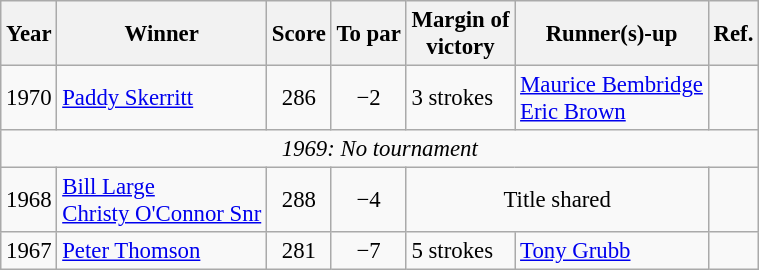<table class="wikitable" style="font-size:95%">
<tr>
<th>Year</th>
<th>Winner</th>
<th>Score</th>
<th>To par</th>
<th>Margin of<br>victory</th>
<th>Runner(s)-up</th>
<th>Ref.</th>
</tr>
<tr>
<td>1970</td>
<td> <a href='#'>Paddy Skerritt</a></td>
<td align=center>286</td>
<td align=center>−2</td>
<td>3 strokes</td>
<td> <a href='#'>Maurice Bembridge</a><br> <a href='#'>Eric Brown</a></td>
</tr>
<tr>
<td colspan=7 align=center><em>1969: No tournament</em></td>
</tr>
<tr>
<td>1968</td>
<td> <a href='#'>Bill Large</a><br> <a href='#'>Christy O'Connor Snr</a></td>
<td align=center>288</td>
<td align=center>−4</td>
<td colspan=2 align=center>Title shared</td>
<td></td>
</tr>
<tr>
<td>1967</td>
<td> <a href='#'>Peter Thomson</a></td>
<td align=center>281</td>
<td align=center>−7</td>
<td>5 strokes</td>
<td> <a href='#'>Tony Grubb</a></td>
<td></td>
</tr>
</table>
